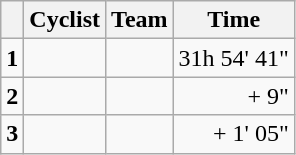<table class="wikitable">
<tr>
<th></th>
<th>Cyclist</th>
<th>Team</th>
<th>Time</th>
</tr>
<tr>
<td><strong>1</strong></td>
<td></td>
<td></td>
<td align=right>31h 54' 41"</td>
</tr>
<tr>
<td><strong>2</strong></td>
<td></td>
<td></td>
<td align=right>+ 9"</td>
</tr>
<tr>
<td><strong>3</strong></td>
<td></td>
<td></td>
<td align=right>+ 1' 05"</td>
</tr>
</table>
